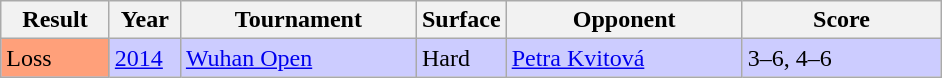<table class="sortable wikitable">
<tr>
<th style="width:65px;">Result</th>
<th style="width:40px;">Year</th>
<th style="width:150px;">Tournament</th>
<th style="width:50px;">Surface</th>
<th style="width:150px;">Opponent</th>
<th style="width:125px;" class="unsortable">Score</th>
</tr>
<tr style="background:#ccccff;">
<td style="background:#ffa07a;">Loss</td>
<td><a href='#'>2014</a></td>
<td><a href='#'>Wuhan Open</a></td>
<td>Hard</td>
<td> <a href='#'>Petra Kvitová</a></td>
<td>3–6, 4–6</td>
</tr>
</table>
